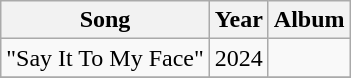<table class="wikitable">
<tr>
<th>Song</th>
<th>Year</th>
<th>Album</th>
</tr>
<tr>
<td>"Say It To My Face" </td>
<td>2024</td>
<td></td>
</tr>
<tr>
</tr>
</table>
